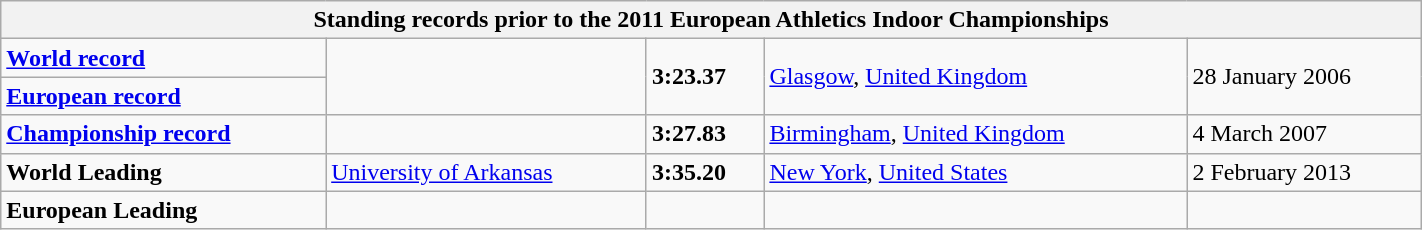<table class="wikitable" width=75%>
<tr>
<th colspan="5">Standing records prior to the 2011 European Athletics Indoor Championships</th>
</tr>
<tr>
<td><strong><a href='#'>World record</a></strong></td>
<td rowspan=2></td>
<td rowspan=2><strong>3:23.37</strong></td>
<td rowspan=2><a href='#'>Glasgow</a>, <a href='#'>United Kingdom</a></td>
<td rowspan=2>28 January 2006</td>
</tr>
<tr>
<td><strong><a href='#'>European record</a></strong></td>
</tr>
<tr>
<td><strong><a href='#'>Championship record</a></strong></td>
<td></td>
<td><strong>3:27.83</strong></td>
<td><a href='#'>Birmingham</a>, <a href='#'>United Kingdom</a></td>
<td>4 March 2007</td>
</tr>
<tr>
<td><strong>World Leading</strong></td>
<td><a href='#'>University of Arkansas</a></td>
<td><strong>3:35.20 </strong></td>
<td><a href='#'>New York</a>, <a href='#'>United States</a></td>
<td>2 February 2013</td>
</tr>
<tr>
<td><strong>European Leading</strong></td>
<td></td>
<td></td>
<td></td>
<td></td>
</tr>
</table>
